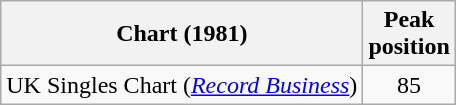<table class="wikitable sortable">
<tr>
<th>Chart (1981)</th>
<th>Peak<br>position</th>
</tr>
<tr>
<td align="left">UK Singles Chart (<em><a href='#'>Record Business</a></em>)</td>
<td style="text-align:center;">85</td>
</tr>
</table>
